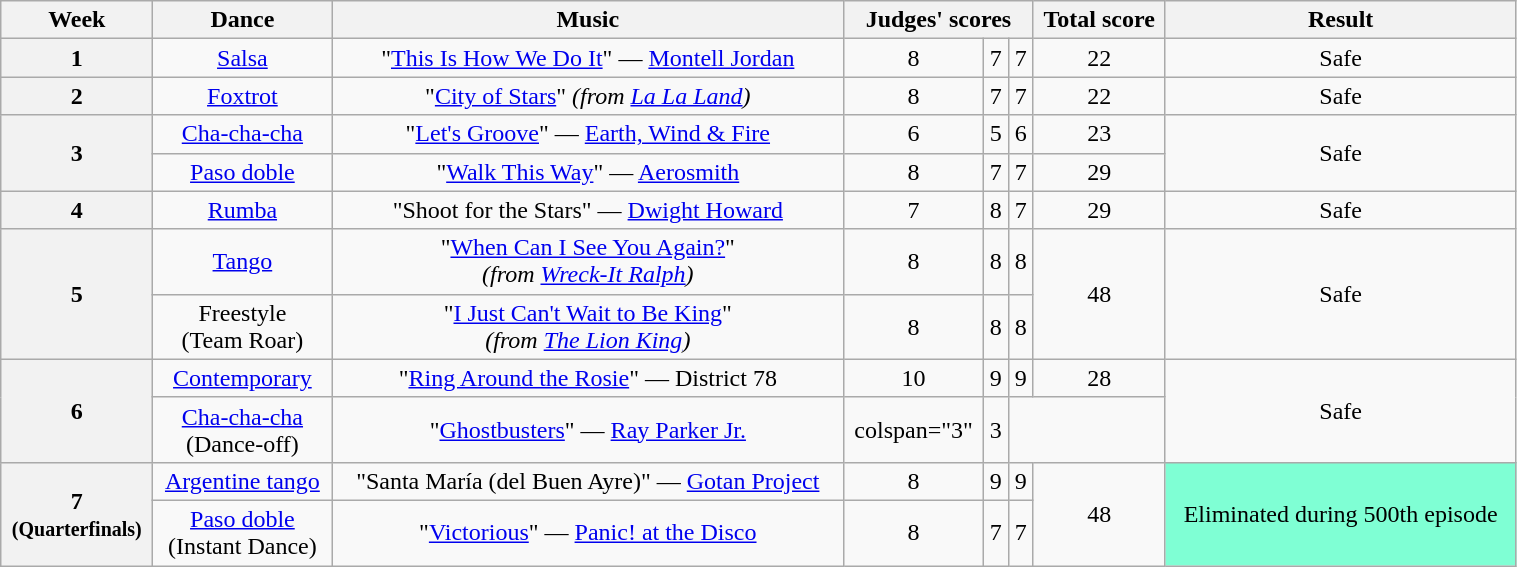<table class="wikitable unsortable" style="text-align:center; width:80%">
<tr>
<th scope="col">Week</th>
<th scope="col">Dance</th>
<th scope="col">Music</th>
<th scope="col" colspan="3">Judges' scores</th>
<th scope="col">Total score</th>
<th scope="col">Result</th>
</tr>
<tr>
<th scope="row">1</th>
<td><a href='#'>Salsa</a></td>
<td>"<a href='#'>This Is How We Do It</a>" — <a href='#'>Montell Jordan</a></td>
<td>8</td>
<td>7</td>
<td>7</td>
<td>22</td>
<td>Safe</td>
</tr>
<tr>
<th scope="row">2</th>
<td><a href='#'>Foxtrot</a></td>
<td>"<a href='#'>City of Stars</a>" <em>(from <a href='#'>La La Land</a>)</em></td>
<td>8</td>
<td>7</td>
<td>7</td>
<td>22</td>
<td>Safe</td>
</tr>
<tr>
<th rowspan="2" scope="row">3</th>
<td><a href='#'>Cha-cha-cha</a></td>
<td>"<a href='#'>Let's Groove</a>" — <a href='#'>Earth, Wind & Fire</a></td>
<td>6</td>
<td>5</td>
<td>6</td>
<td>23</td>
<td rowspan="2">Safe</td>
</tr>
<tr>
<td><a href='#'>Paso doble</a></td>
<td>"<a href='#'>Walk This Way</a>" — <a href='#'>Aerosmith</a></td>
<td>8</td>
<td>7</td>
<td>7</td>
<td>29</td>
</tr>
<tr>
<th scope="row">4</th>
<td><a href='#'>Rumba</a></td>
<td>"Shoot for the Stars" — <a href='#'>Dwight Howard</a></td>
<td>7</td>
<td>8</td>
<td>7</td>
<td>29</td>
<td>Safe</td>
</tr>
<tr>
<th rowspan="2" scope="row">5</th>
<td><a href='#'>Tango</a></td>
<td>"<a href='#'>When Can I See You Again?</a>"<br><em>(from <a href='#'>Wreck-It Ralph</a>)</em></td>
<td>8</td>
<td>8</td>
<td>8</td>
<td rowspan="2">48</td>
<td rowspan="2">Safe</td>
</tr>
<tr>
<td>Freestyle<br>(Team Roar)</td>
<td>"<a href='#'>I Just Can't Wait to Be King</a>"<br><em>(from <a href='#'>The Lion King</a>)</td>
<td>8</td>
<td>8</td>
<td>8</td>
</tr>
<tr>
<th rowspan="2" scope="row">6</th>
<td><a href='#'>Contemporary</a></td>
<td>"<a href='#'>Ring Around the Rosie</a>" — District 78</td>
<td>10</td>
<td>9</td>
<td>9</td>
<td>28</td>
<td rowspan="2">Safe</td>
</tr>
<tr>
<td><a href='#'>Cha-cha-cha</a><br>(Dance-off)</td>
<td>"<a href='#'>Ghostbusters</a>" — <a href='#'>Ray Parker Jr.</a></td>
<td>colspan="3" </td>
<td>3</td>
</tr>
<tr>
<th rowspan="2" scope="row">7<br><small>(Quarterfinals)</small></th>
<td><a href='#'>Argentine tango</a></td>
<td>"Santa María (del Buen Ayre)" — <a href='#'>Gotan Project</a></td>
<td>8</td>
<td>9</td>
<td>9</td>
<td rowspan="2">48</td>
<td rowspan="2" bgcolor="aquamarine">Eliminated during 500th episode</td>
</tr>
<tr>
<td><a href='#'>Paso doble</a><br>(Instant Dance)</td>
<td>"<a href='#'>Victorious</a>" — <a href='#'>Panic! at the Disco</a></td>
<td>8</td>
<td>7</td>
<td>7</td>
</tr>
</table>
